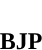<table style="width:100%; text-align:center;">
<tr style="color:white;">
<td style="background:"><strong>2</strong></td>
</tr>
<tr>
<td><span><strong>BJP</strong></span></td>
</tr>
</table>
